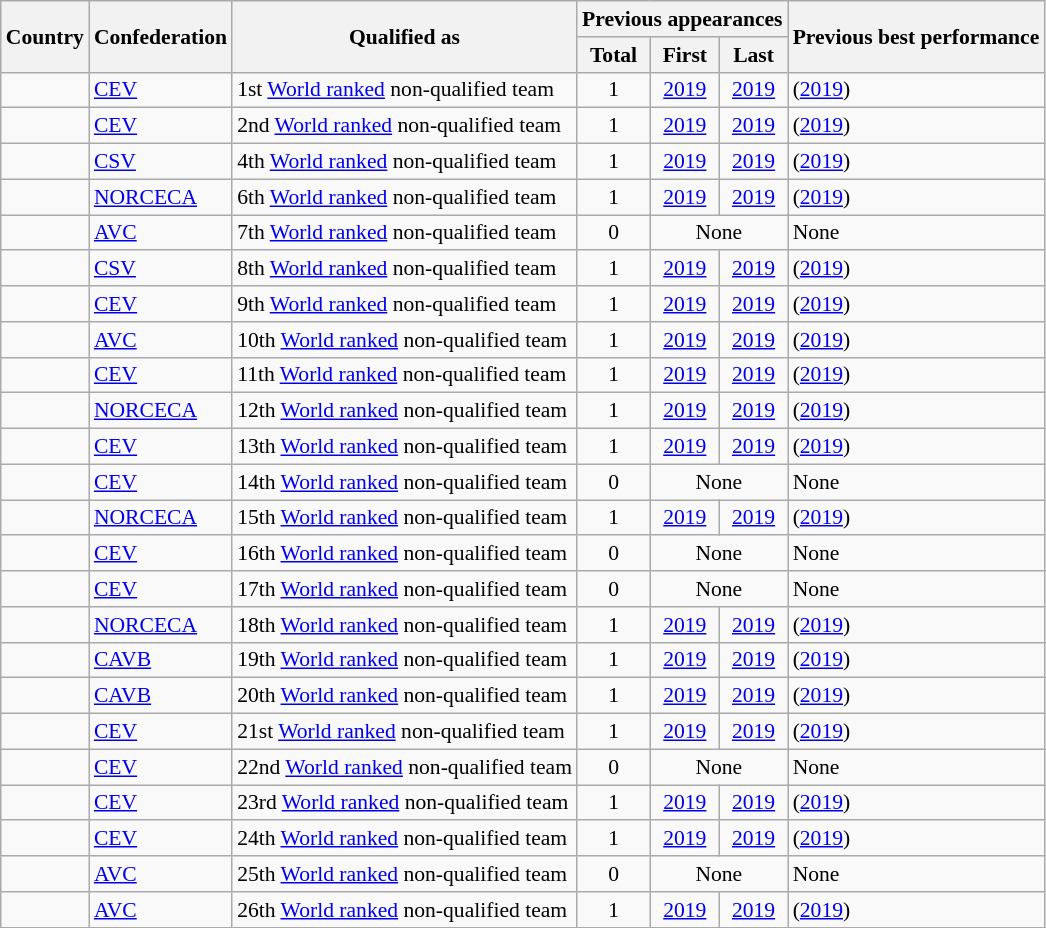<table class="wikitable sortable" style="font-size:90%">
<tr>
<th rowspan=2>Country</th>
<th rowspan=2>Confederation</th>
<th rowspan=2>Qualified as</th>
<th colspan=3>Previous appearances</th>
<th rowspan=2>Previous best performance</th>
</tr>
<tr>
<th>Total</th>
<th>First</th>
<th>Last</th>
</tr>
<tr>
<td></td>
<td><a href='#'>CEV</a></td>
<td> 1st <a href='#'>World ranked</a> non-qualified team</td>
<td style="text-align:center">1</td>
<td style="text-align:center"><a href='#'>2019</a></td>
<td style="text-align:center"><a href='#'>2019</a></td>
<td> (<a href='#'>2019</a>)</td>
</tr>
<tr>
<td></td>
<td><a href='#'>CEV</a></td>
<td> 2nd <a href='#'>World ranked</a> non-qualified team</td>
<td style="text-align:center">1</td>
<td style="text-align:center"><a href='#'>2019</a></td>
<td style="text-align:center"><a href='#'>2019</a></td>
<td> (<a href='#'>2019</a>)</td>
</tr>
<tr>
<td></td>
<td><a href='#'>CSV</a></td>
<td> 4th <a href='#'>World ranked</a> non-qualified team</td>
<td style="text-align:center">1</td>
<td style="text-align:center"><a href='#'>2019</a></td>
<td style="text-align:center"><a href='#'>2019</a></td>
<td> (<a href='#'>2019</a>)</td>
</tr>
<tr>
<td></td>
<td><a href='#'>NORCECA</a></td>
<td> 6th <a href='#'>World ranked</a> non-qualified team</td>
<td style="text-align:center">1</td>
<td style="text-align:center"><a href='#'>2019</a></td>
<td style="text-align:center"><a href='#'>2019</a></td>
<td> (<a href='#'>2019</a>)</td>
</tr>
<tr>
<td></td>
<td><a href='#'>AVC</a></td>
<td> 7th <a href='#'>World ranked</a> non-qualified team</td>
<td style="text-align:center">0</td>
<td colspan=2 style="text-align:center">None</td>
<td>None</td>
</tr>
<tr>
<td></td>
<td><a href='#'>CSV</a></td>
<td> 8th <a href='#'>World ranked</a> non-qualified team</td>
<td style="text-align:center">1</td>
<td style="text-align:center"><a href='#'>2019</a></td>
<td style="text-align:center"><a href='#'>2019</a></td>
<td> (<a href='#'>2019</a>)</td>
</tr>
<tr>
<td></td>
<td><a href='#'>CEV</a></td>
<td> 9th <a href='#'>World ranked</a> non-qualified team</td>
<td style="text-align:center">1</td>
<td style="text-align:center"><a href='#'>2019</a></td>
<td style="text-align:center"><a href='#'>2019</a></td>
<td> (<a href='#'>2019</a>)</td>
</tr>
<tr>
<td></td>
<td><a href='#'>AVC</a></td>
<td> 10th <a href='#'>World ranked</a> non-qualified team</td>
<td style="text-align:center">1</td>
<td style="text-align:center"><a href='#'>2019</a></td>
<td style="text-align:center"><a href='#'>2019</a></td>
<td> (<a href='#'>2019</a>)</td>
</tr>
<tr>
<td></td>
<td><a href='#'>CEV</a></td>
<td> 11th <a href='#'>World ranked</a> non-qualified team</td>
<td style="text-align:center">1</td>
<td style="text-align:center"><a href='#'>2019</a></td>
<td style="text-align:center"><a href='#'>2019</a></td>
<td> (<a href='#'>2019</a>)</td>
</tr>
<tr>
<td></td>
<td><a href='#'>NORCECA</a></td>
<td> 12th <a href='#'>World ranked</a> non-qualified team</td>
<td style="text-align:center">1</td>
<td style="text-align:center"><a href='#'>2019</a></td>
<td style="text-align:center"><a href='#'>2019</a></td>
<td> (<a href='#'>2019</a>)</td>
</tr>
<tr>
<td></td>
<td><a href='#'>CEV</a></td>
<td> 13th <a href='#'>World ranked</a> non-qualified team</td>
<td style="text-align:center">1</td>
<td style="text-align:center"><a href='#'>2019</a></td>
<td style="text-align:center"><a href='#'>2019</a></td>
<td> (<a href='#'>2019</a>)</td>
</tr>
<tr>
<td></td>
<td><a href='#'>CEV</a></td>
<td> 14th <a href='#'>World ranked</a> non-qualified team</td>
<td style="text-align:center">0</td>
<td colspan=2 style="text-align:center">None</td>
<td>None</td>
</tr>
<tr>
<td></td>
<td><a href='#'>NORCECA</a></td>
<td> 15th <a href='#'>World ranked</a> non-qualified team</td>
<td style="text-align:center">1</td>
<td style="text-align:center"><a href='#'>2019</a></td>
<td style="text-align:center"><a href='#'>2019</a></td>
<td> (<a href='#'>2019</a>)</td>
</tr>
<tr>
<td></td>
<td><a href='#'>CEV</a></td>
<td> 16th <a href='#'>World ranked</a> non-qualified team</td>
<td style="text-align:center">0</td>
<td colspan=2 style="text-align:center">None</td>
<td>None</td>
</tr>
<tr>
<td></td>
<td><a href='#'>CEV</a></td>
<td> 17th <a href='#'>World ranked</a> non-qualified team</td>
<td style="text-align:center">0</td>
<td colspan=2 style="text-align:center">None</td>
<td>None</td>
</tr>
<tr>
<td></td>
<td><a href='#'>NORCECA</a></td>
<td> 18th <a href='#'>World ranked</a> non-qualified team</td>
<td style="text-align:center">1</td>
<td style="text-align:center"><a href='#'>2019</a></td>
<td style="text-align:center"><a href='#'>2019</a></td>
<td> (<a href='#'>2019</a>)</td>
</tr>
<tr>
<td></td>
<td><a href='#'>CAVB</a></td>
<td> 19th <a href='#'>World ranked</a> non-qualified team</td>
<td style="text-align:center">1</td>
<td style="text-align:center"><a href='#'>2019</a></td>
<td style="text-align:center"><a href='#'>2019</a></td>
<td> (<a href='#'>2019</a>)</td>
</tr>
<tr>
<td></td>
<td><a href='#'>CAVB</a></td>
<td> 20th <a href='#'>World ranked</a> non-qualified team</td>
<td style="text-align:center">1</td>
<td style="text-align:center"><a href='#'>2019</a></td>
<td style="text-align:center"><a href='#'>2019</a></td>
<td> (<a href='#'>2019</a>)</td>
</tr>
<tr>
<td></td>
<td><a href='#'>CEV</a></td>
<td> 21st <a href='#'>World ranked</a> non-qualified team</td>
<td style="text-align:center">1</td>
<td style="text-align:center"><a href='#'>2019</a></td>
<td style="text-align:center"><a href='#'>2019</a></td>
<td> (<a href='#'>2019</a>)</td>
</tr>
<tr>
<td></td>
<td><a href='#'>CEV</a></td>
<td> 22nd <a href='#'>World ranked</a> non-qualified team</td>
<td style="text-align:center">0</td>
<td colspan=2 style="text-align:center">None</td>
<td>None</td>
</tr>
<tr>
<td></td>
<td><a href='#'>CEV</a></td>
<td> 23rd <a href='#'>World ranked</a> non-qualified team</td>
<td style="text-align:center">1</td>
<td style="text-align:center"><a href='#'>2019</a></td>
<td style="text-align:center"><a href='#'>2019</a></td>
<td> (<a href='#'>2019</a>)</td>
</tr>
<tr>
<td></td>
<td><a href='#'>CEV</a></td>
<td> 24th <a href='#'>World ranked</a> non-qualified team</td>
<td style="text-align:center">1</td>
<td style="text-align:center"><a href='#'>2019</a></td>
<td style="text-align:center"><a href='#'>2019</a></td>
<td> (<a href='#'>2019</a>)</td>
</tr>
<tr>
<td></td>
<td><a href='#'>AVC</a></td>
<td> 25th <a href='#'>World ranked</a> non-qualified team</td>
<td style="text-align:center">0</td>
<td colspan=2 style="text-align:center">None</td>
<td>None</td>
</tr>
<tr>
<td></td>
<td><a href='#'>AVC</a></td>
<td> 26th <a href='#'>World ranked</a> non-qualified team</td>
<td style="text-align:center">1</td>
<td style="text-align:center"><a href='#'>2019</a></td>
<td style="text-align:center"><a href='#'>2019</a></td>
<td> (<a href='#'>2019</a>)</td>
</tr>
</table>
